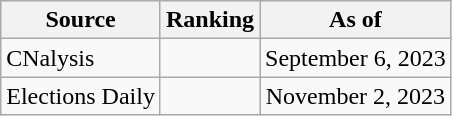<table class="wikitable" style="text-align:center">
<tr>
<th>Source</th>
<th>Ranking</th>
<th>As of</th>
</tr>
<tr>
<td align=left>CNalysis</td>
<td></td>
<td>September 6, 2023</td>
</tr>
<tr>
<td align=left>Elections Daily</td>
<td></td>
<td>November 2, 2023</td>
</tr>
</table>
